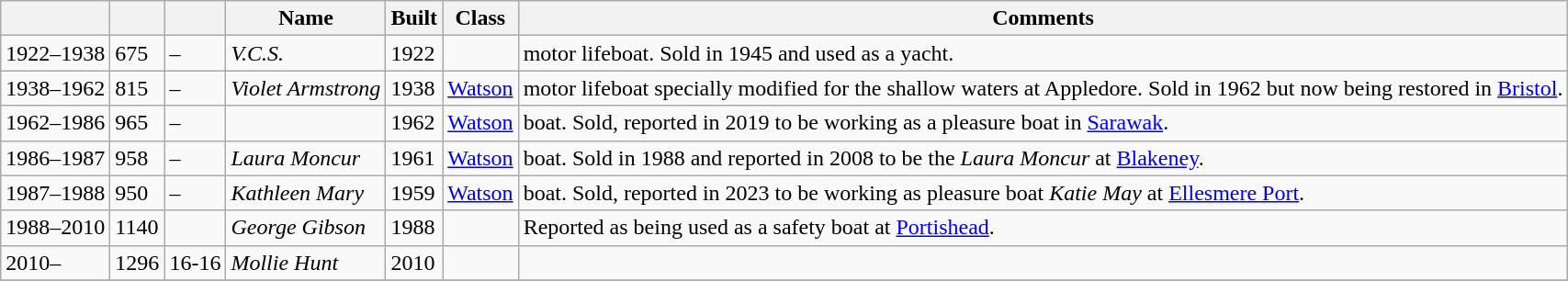<table class="wikitable sortable">
<tr>
<th></th>
<th></th>
<th></th>
<th>Name</th>
<th>Built</th>
<th>Class</th>
<th class=unsortable>Comments</th>
</tr>
<tr>
<td>1922–1938</td>
<td>675</td>
<td>–</td>
<td><em>V.C.S.</em></td>
<td>1922</td>
<td></td>
<td> motor lifeboat. Sold in 1945 and used as a yacht.</td>
</tr>
<tr>
<td>1938–1962</td>
<td>815</td>
<td>–</td>
<td><em>Violet Armstrong</em></td>
<td>1938</td>
<td><a href='#'>Watson</a></td>
<td> motor lifeboat specially modified for the shallow waters at Appledore. Sold in 1962 but now being restored in <a href='#'>Bristol</a>.</td>
</tr>
<tr>
<td>1962–1986</td>
<td>965</td>
<td>–</td>
<td><em></em></td>
<td>1962</td>
<td><a href='#'>Watson</a></td>
<td> boat. Sold, reported in 2019 to be working as a pleasure boat in <a href='#'>Sarawak</a>.</td>
</tr>
<tr>
<td>1986–1987</td>
<td>958</td>
<td>–</td>
<td><em>Laura Moncur</em></td>
<td>1961</td>
<td><a href='#'>Watson</a></td>
<td> boat. Sold in 1988 and reported in 2008 to be the <em>Laura Moncur</em> at <a href='#'>Blakeney</a>.</td>
</tr>
<tr>
<td>1987–1988</td>
<td>950</td>
<td>–</td>
<td><em>Kathleen Mary</em></td>
<td>1959</td>
<td><a href='#'>Watson</a></td>
<td> boat. Sold, reported in 2023  to be working as pleasure boat <em>Katie May</em> at <a href='#'>Ellesmere Port</a>.</td>
</tr>
<tr>
<td>1988–2010</td>
<td>1140</td>
<td></td>
<td><em>George Gibson</em></td>
<td>1988</td>
<td></td>
<td>Reported as being used as a safety boat at <a href='#'>Portishead</a>.</td>
</tr>
<tr>
<td>2010–</td>
<td>1296</td>
<td>16-16</td>
<td><em>Mollie Hunt</em></td>
<td>2010</td>
<td></td>
<td></td>
</tr>
<tr>
</tr>
</table>
